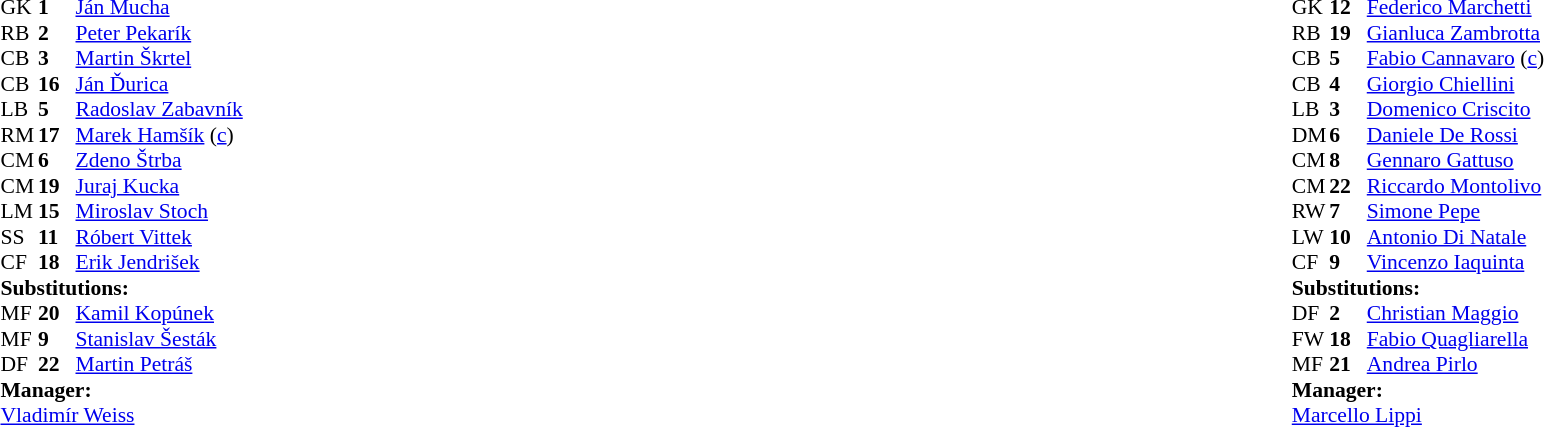<table width="100%">
<tr>
<td valign="top" width="40%"><br><table style="font-size: 90%" cellspacing="0" cellpadding="0">
<tr>
<th width="25"></th>
<th width="25"></th>
</tr>
<tr>
<td>GK</td>
<td><strong>1</strong></td>
<td><a href='#'>Ján Mucha</a></td>
<td></td>
</tr>
<tr>
<td>RB</td>
<td><strong>2</strong></td>
<td><a href='#'>Peter Pekarík</a></td>
<td></td>
</tr>
<tr>
<td>CB</td>
<td><strong>3</strong></td>
<td><a href='#'>Martin Škrtel</a></td>
</tr>
<tr>
<td>CB</td>
<td><strong>16</strong></td>
<td><a href='#'>Ján Ďurica</a></td>
</tr>
<tr>
<td>LB</td>
<td><strong>5</strong></td>
<td><a href='#'>Radoslav Zabavník</a></td>
</tr>
<tr>
<td>RM</td>
<td><strong>17</strong></td>
<td><a href='#'>Marek Hamšík</a> (<a href='#'>c</a>)</td>
</tr>
<tr>
<td>CM</td>
<td><strong>6</strong></td>
<td><a href='#'>Zdeno Štrba</a></td>
<td></td>
<td></td>
</tr>
<tr>
<td>CM</td>
<td><strong>19</strong></td>
<td><a href='#'>Juraj Kucka</a></td>
</tr>
<tr>
<td>LM</td>
<td><strong>15</strong></td>
<td><a href='#'>Miroslav Stoch</a></td>
</tr>
<tr>
<td>SS</td>
<td><strong>11</strong></td>
<td><a href='#'>Róbert Vittek</a></td>
<td></td>
<td></td>
</tr>
<tr>
<td>CF</td>
<td><strong>18</strong></td>
<td><a href='#'>Erik Jendrišek</a></td>
<td></td>
<td></td>
</tr>
<tr>
<td colspan=3><strong>Substitutions:</strong></td>
</tr>
<tr>
<td>MF</td>
<td><strong>20</strong></td>
<td><a href='#'>Kamil Kopúnek</a></td>
<td></td>
<td></td>
</tr>
<tr>
<td>MF</td>
<td><strong>9</strong></td>
<td><a href='#'>Stanislav Šesták</a></td>
<td></td>
<td></td>
</tr>
<tr>
<td>DF</td>
<td><strong>22</strong></td>
<td><a href='#'>Martin Petráš</a></td>
<td></td>
<td></td>
</tr>
<tr>
<td colspan=3><strong>Manager:</strong></td>
</tr>
<tr>
<td colspan=3><a href='#'>Vladimír Weiss</a></td>
</tr>
</table>
</td>
<td valign="top"></td>
<td valign="top" width="50%"><br><table style="font-size: 90%" cellspacing="0" cellpadding="0" align="center">
<tr>
<th width=25></th>
<th width=25></th>
</tr>
<tr>
<td>GK</td>
<td><strong>12</strong></td>
<td><a href='#'>Federico Marchetti</a></td>
</tr>
<tr>
<td>RB</td>
<td><strong>19</strong></td>
<td><a href='#'>Gianluca Zambrotta</a></td>
</tr>
<tr>
<td>CB</td>
<td><strong>5</strong></td>
<td><a href='#'>Fabio Cannavaro</a> (<a href='#'>c</a>)</td>
<td></td>
</tr>
<tr>
<td>CB</td>
<td><strong>4</strong></td>
<td><a href='#'>Giorgio Chiellini</a></td>
<td></td>
</tr>
<tr>
<td>LB</td>
<td><strong>3</strong></td>
<td><a href='#'>Domenico Criscito</a></td>
<td></td>
<td></td>
</tr>
<tr>
<td>DM</td>
<td><strong>6</strong></td>
<td><a href='#'>Daniele De Rossi</a></td>
</tr>
<tr>
<td>CM</td>
<td><strong>8</strong></td>
<td><a href='#'>Gennaro Gattuso</a></td>
<td></td>
<td></td>
</tr>
<tr>
<td>CM</td>
<td><strong>22</strong></td>
<td><a href='#'>Riccardo Montolivo</a></td>
<td></td>
<td></td>
</tr>
<tr>
<td>RW</td>
<td><strong>7</strong></td>
<td><a href='#'>Simone Pepe</a></td>
<td></td>
</tr>
<tr>
<td>LW</td>
<td><strong>10</strong></td>
<td><a href='#'>Antonio Di Natale</a></td>
</tr>
<tr>
<td>CF</td>
<td><strong>9</strong></td>
<td><a href='#'>Vincenzo Iaquinta</a></td>
</tr>
<tr>
<td colspan=3><strong>Substitutions:</strong></td>
</tr>
<tr>
<td>DF</td>
<td><strong>2</strong></td>
<td><a href='#'>Christian Maggio</a></td>
<td></td>
<td></td>
</tr>
<tr>
<td>FW</td>
<td><strong>18</strong></td>
<td><a href='#'>Fabio Quagliarella</a></td>
<td></td>
<td></td>
</tr>
<tr>
<td>MF</td>
<td><strong>21</strong></td>
<td><a href='#'>Andrea Pirlo</a></td>
<td></td>
<td></td>
</tr>
<tr>
<td colspan=3><strong>Manager:</strong></td>
</tr>
<tr>
<td colspan=4><a href='#'>Marcello Lippi</a></td>
</tr>
</table>
</td>
</tr>
</table>
